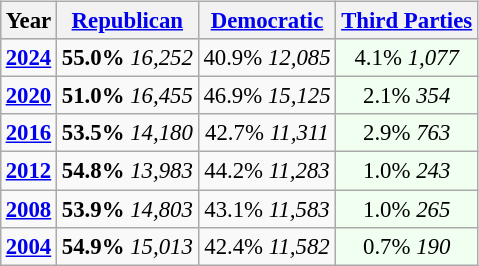<table class="wikitable" style="float:right; font-size:95%;">
<tr bgcolor=lightgrey>
<th>Year</th>
<th><a href='#'>Republican</a></th>
<th><a href='#'>Democratic</a></th>
<th><a href='#'>Third Parties</a></th>
</tr>
<tr>
<td style="text-align:center;" ><strong><a href='#'>2024</a></strong></td>
<td style="text-align:center;" ><strong>55.0%</strong> <em>16,252</em></td>
<td style="text-align:center;" >40.9% <em>12,085</em></td>
<td style="text-align:center; background:honeyDew;">4.1% <em>1,077</em></td>
</tr>
<tr>
<td style="text-align:center;" ><strong><a href='#'>2020</a></strong></td>
<td style="text-align:center;" ><strong>51.0%</strong> <em>16,455</em></td>
<td style="text-align:center;" >46.9% <em>15,125</em></td>
<td style="text-align:center; background:honeyDew;">2.1% <em>354</em></td>
</tr>
<tr>
<td style="text-align:center;" ><strong><a href='#'>2016</a></strong></td>
<td style="text-align:center;" ><strong>53.5%</strong> <em>14,180</em></td>
<td style="text-align:center;" >42.7% <em>11,311</em></td>
<td style="text-align:center; background:honeyDew;">2.9% <em>763</em></td>
</tr>
<tr>
<td style="text-align:center;" ><strong><a href='#'>2012</a></strong></td>
<td style="text-align:center;" ><strong>54.8%</strong> <em>13,983</em></td>
<td style="text-align:center;" >44.2% <em>11,283</em></td>
<td style="text-align:center; background:honeyDew;">1.0% <em>243</em></td>
</tr>
<tr>
<td style="text-align:center;" ><strong><a href='#'>2008</a></strong></td>
<td style="text-align:center;" ><strong>53.9%</strong> <em>14,803</em></td>
<td style="text-align:center;" >43.1% <em>11,583</em></td>
<td style="text-align:center; background:honeyDew;">1.0% <em>265</em></td>
</tr>
<tr>
<td style="text-align:center;" ><strong><a href='#'>2004</a></strong></td>
<td style="text-align:center;" ><strong>54.9%</strong> <em>15,013</em></td>
<td style="text-align:center;" >42.4% <em>11,582</em></td>
<td style="text-align:center; background:honeyDew;">0.7% <em>190</em></td>
</tr>
</table>
